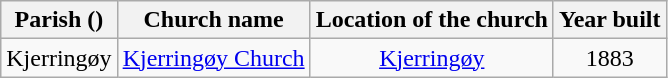<table class="wikitable" style="text-align:center">
<tr>
<th>Parish ()</th>
<th>Church name</th>
<th>Location of the church</th>
<th>Year built</th>
</tr>
<tr>
<td rowspan="1">Kjerringøy</td>
<td><a href='#'>Kjerringøy Church</a></td>
<td><a href='#'>Kjerringøy</a></td>
<td>1883</td>
</tr>
</table>
